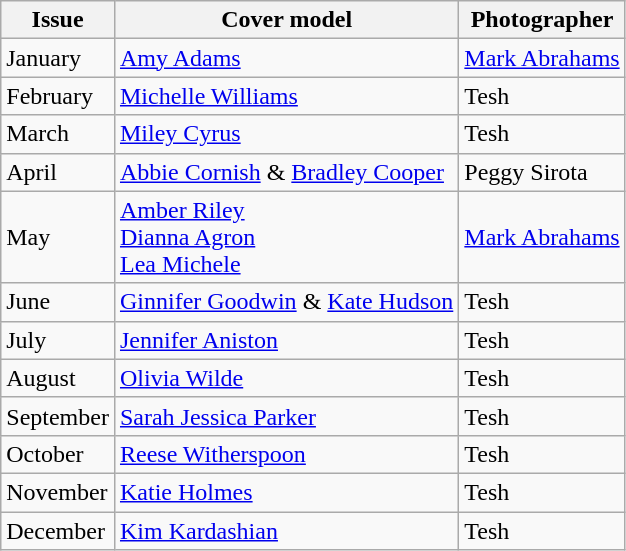<table class="sortable wikitable">
<tr>
<th>Issue</th>
<th>Cover model</th>
<th>Photographer</th>
</tr>
<tr>
<td>January</td>
<td><a href='#'>Amy Adams</a></td>
<td><a href='#'>Mark Abrahams</a></td>
</tr>
<tr>
<td>February</td>
<td><a href='#'>Michelle Williams</a></td>
<td>Tesh</td>
</tr>
<tr>
<td>March</td>
<td><a href='#'>Miley Cyrus</a></td>
<td>Tesh</td>
</tr>
<tr>
<td>April</td>
<td><a href='#'>Abbie Cornish</a> & <a href='#'>Bradley Cooper</a></td>
<td>Peggy Sirota</td>
</tr>
<tr>
<td>May</td>
<td><a href='#'>Amber Riley</a><br><a href='#'>Dianna Agron</a><br><a href='#'>Lea Michele</a></td>
<td><a href='#'>Mark Abrahams</a></td>
</tr>
<tr>
<td>June</td>
<td><a href='#'>Ginnifer Goodwin</a> & <a href='#'>Kate Hudson</a></td>
<td>Tesh</td>
</tr>
<tr>
<td>July</td>
<td><a href='#'>Jennifer Aniston</a></td>
<td>Tesh</td>
</tr>
<tr>
<td>August</td>
<td><a href='#'>Olivia Wilde</a></td>
<td>Tesh</td>
</tr>
<tr>
<td>September</td>
<td><a href='#'>Sarah Jessica Parker</a></td>
<td>Tesh</td>
</tr>
<tr>
<td>October</td>
<td><a href='#'>Reese Witherspoon</a></td>
<td>Tesh</td>
</tr>
<tr>
<td>November</td>
<td><a href='#'>Katie Holmes</a></td>
<td>Tesh</td>
</tr>
<tr>
<td>December</td>
<td><a href='#'>Kim Kardashian</a></td>
<td>Tesh</td>
</tr>
</table>
